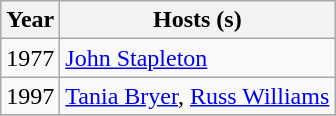<table class="wikitable">
<tr>
<th>Year</th>
<th>Hosts (s)</th>
</tr>
<tr>
<td>1977</td>
<td><a href='#'>John Stapleton</a></td>
</tr>
<tr>
<td>1997</td>
<td><a href='#'>Tania Bryer</a>, <a href='#'>Russ Williams</a></td>
</tr>
<tr>
</tr>
</table>
